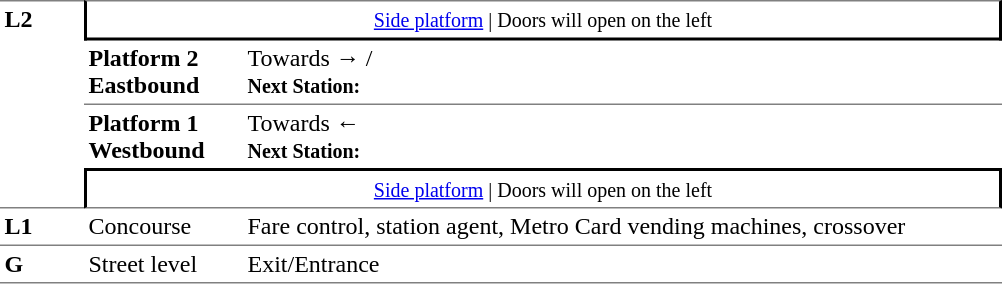<table table border=0 cellspacing=0 cellpadding=3>
<tr>
<td style="border-top:solid 1px grey;border-bottom:solid 1px grey;" width=50 rowspan=4 valign=top><strong>L2</strong></td>
<td style="border-top:solid 1px grey;border-right:solid 2px black;border-left:solid 2px black;border-bottom:solid 2px black;text-align:center;" colspan=2><small><a href='#'>Side platform</a> | Doors will open on the left </small></td>
</tr>
<tr>
<td style="border-bottom:solid 1px grey;" width=100><span><strong>Platform 2</strong><br><strong>Eastbound</strong></span></td>
<td style="border-bottom:solid 1px grey;" width=500>Towards →  / <br><small><strong>Next Station:</strong> </small></td>
</tr>
<tr>
<td><span><strong>Platform 1</strong><br><strong>Westbound</strong></span></td>
<td><span></span>Towards ← <br><small><strong>Next Station:</strong> </small></td>
</tr>
<tr>
<td style="border-top:solid 2px black;border-right:solid 2px black;border-left:solid 2px black;border-bottom:solid 1px grey;text-align:center;" colspan=2><small><a href='#'>Side platform</a> | Doors will open on the left </small></td>
</tr>
<tr>
<td valign=top><strong>L1</strong></td>
<td valign=top>Concourse</td>
<td valign=top>Fare control, station agent, Metro Card vending machines, crossover</td>
</tr>
<tr>
<td style="border-bottom:solid 1px grey;border-top:solid 1px grey;" width=50 valign=top><strong>G</strong></td>
<td style="border-top:solid 1px grey;border-bottom:solid 1px grey;" width=100 valign=top>Street level</td>
<td style="border-top:solid 1px grey;border-bottom:solid 1px grey;" width=500 valign=top>Exit/Entrance</td>
</tr>
</table>
